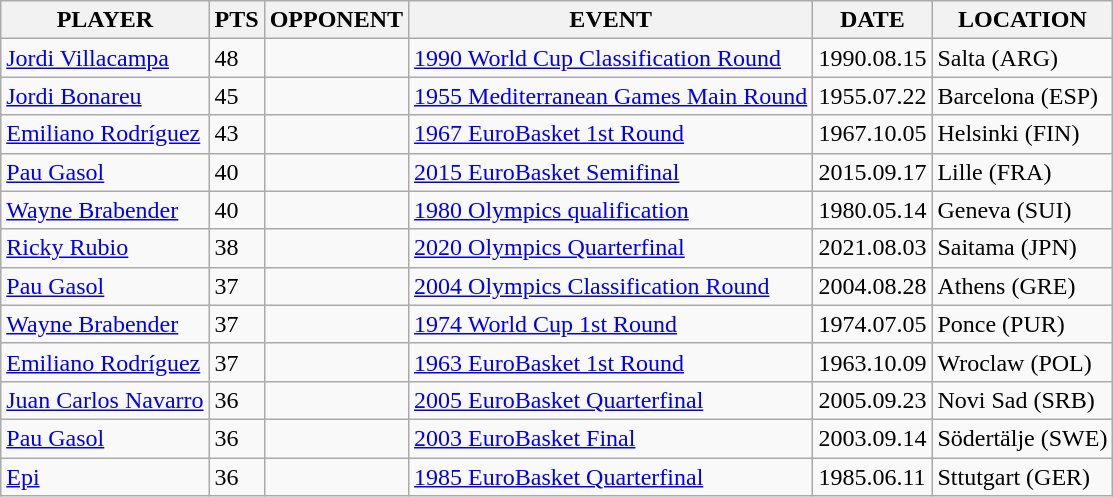<table class="wikitable sortable">
<tr>
<th>PLAYER</th>
<th><abbr>PTS</abbr></th>
<th>OPPONENT</th>
<th>EVENT</th>
<th>DATE</th>
<th>LOCATION</th>
</tr>
<tr>
<td><a href='#'>Jordi Villacampa</a></td>
<td>48</td>
<td></td>
<td><a href='#'>1990 World Cup Classification Round</a></td>
<td>1990.08.15</td>
<td>Salta (ARG)</td>
</tr>
<tr>
<td><a href='#'>Jordi Bonareu</a></td>
<td>45</td>
<td></td>
<td><a href='#'>1955 Mediterranean Games Main Round</a></td>
<td>1955.07.22</td>
<td>Barcelona (ESP)</td>
</tr>
<tr>
<td><a href='#'>Emiliano Rodríguez</a></td>
<td>43</td>
<td></td>
<td><a href='#'>1967 EuroBasket 1st Round</a></td>
<td>1967.10.05</td>
<td>Helsinki (FIN)</td>
</tr>
<tr>
<td><a href='#'>Pau Gasol</a></td>
<td>40</td>
<td></td>
<td><a href='#'>2015 EuroBasket Semifinal</a></td>
<td>2015.09.17</td>
<td>Lille (FRA)</td>
</tr>
<tr>
<td><a href='#'>Wayne Brabender</a></td>
<td>40</td>
<td></td>
<td><a href='#'>1980 Olympics qualification</a></td>
<td>1980.05.14</td>
<td>Geneva (SUI)</td>
</tr>
<tr>
<td><a href='#'>Ricky Rubio</a></td>
<td>38</td>
<td></td>
<td><a href='#'>2020 Olympics Quarterfinal</a></td>
<td>2021.08.03</td>
<td>Saitama (JPN)</td>
</tr>
<tr>
<td><a href='#'>Pau Gasol</a></td>
<td>37</td>
<td></td>
<td><a href='#'>2004 Olympics Classification Round</a></td>
<td>2004.08.28</td>
<td>Athens (GRE)</td>
</tr>
<tr>
<td><a href='#'>Wayne Brabender</a></td>
<td>37</td>
<td></td>
<td><a href='#'>1974 World Cup 1st Round</a></td>
<td>1974.07.05</td>
<td>Ponce (PUR)</td>
</tr>
<tr>
<td><a href='#'>Emiliano Rodríguez</a></td>
<td>37</td>
<td></td>
<td><a href='#'>1963 EuroBasket 1st Round</a></td>
<td>1963.10.09</td>
<td>Wroclaw (POL)</td>
</tr>
<tr>
<td><a href='#'>Juan Carlos Navarro</a></td>
<td>36</td>
<td></td>
<td><a href='#'>2005 EuroBasket Quarterfinal</a></td>
<td>2005.09.23</td>
<td>Novi Sad (SRB)</td>
</tr>
<tr>
<td><a href='#'>Pau Gasol</a></td>
<td>36</td>
<td></td>
<td><a href='#'>2003 EuroBasket Final</a></td>
<td>2003.09.14</td>
<td>Södertälje (SWE)</td>
</tr>
<tr>
<td><a href='#'>Epi</a></td>
<td>36</td>
<td></td>
<td><a href='#'>1985 EuroBasket Quarterfinal</a></td>
<td>1985.06.11</td>
<td>Sttutgart (GER)</td>
</tr>
</table>
